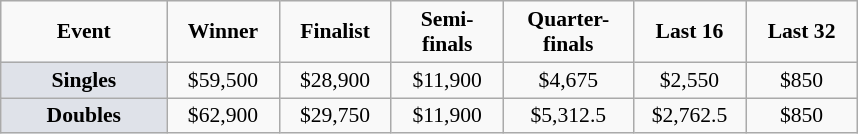<table class="wikitable" style="font-size:90%; text-align:center">
<tr>
<td width="104px"><strong>Event</strong></td>
<td width="68px"><strong>Winner</strong></td>
<td width="68px"><strong>Finalist</strong></td>
<td width="68px"><strong>Semi-finals</strong></td>
<td width="80px"><strong>Quarter-finals</strong></td>
<td width="68px"><strong>Last 16</strong></td>
<td width="68px"><strong>Last 32</strong></td>
</tr>
<tr>
<td bgcolor="#dfe2e9"><strong>Singles</strong></td>
<td>$59,500</td>
<td>$28,900</td>
<td>$11,900</td>
<td>$4,675</td>
<td>$2,550</td>
<td>$850</td>
</tr>
<tr>
<td bgcolor="#dfe2e9"><strong>Doubles</strong></td>
<td>$62,900</td>
<td>$29,750</td>
<td>$11,900</td>
<td>$5,312.5</td>
<td>$2,762.5</td>
<td>$850</td>
</tr>
</table>
